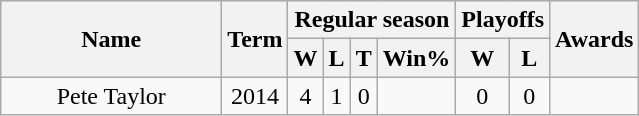<table class="wikitable">
<tr>
<th rowspan="2" style="width:140px;">Name</th>
<th rowspan="2">Term</th>
<th colspan="4">Regular season</th>
<th colspan="2">Playoffs</th>
<th rowspan="2">Awards</th>
</tr>
<tr>
<th>W</th>
<th>L</th>
<th>T</th>
<th>Win%</th>
<th>W</th>
<th>L</th>
</tr>
<tr>
<td style="text-align:center;">Pete Taylor</td>
<td style="text-align:center;">2014</td>
<td style="text-align:center;">4</td>
<td style="text-align:center;">1</td>
<td style="text-align:center;">0</td>
<td style="text-align:center;"></td>
<td style="text-align:center;">0</td>
<td style="text-align:center;">0</td>
<td style="text-align:center;"></td>
</tr>
</table>
